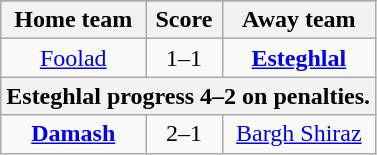<table class="wikitable" style="text-align: center">
<tr>
</tr>
<tr>
<th>Home team</th>
<th>Score</th>
<th>Away team</th>
</tr>
<tr>
<td><a href='#'>Foolad</a></td>
<td>1–1</td>
<td><strong><a href='#'>Esteghlal</a></strong></td>
</tr>
<tr>
<th colspan=3>Esteghlal progress 4–2 on penalties.</th>
</tr>
<tr>
<td><strong><a href='#'>Damash</a></strong></td>
<td>2–1</td>
<td><a href='#'>Bargh Shiraz</a></td>
</tr>
</table>
